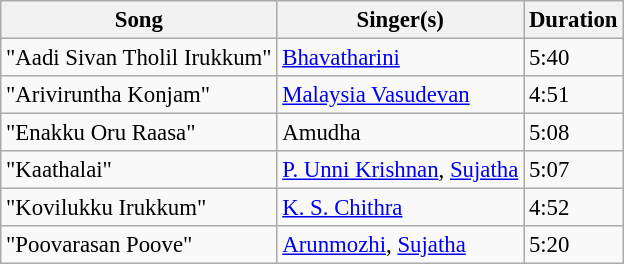<table class="wikitable" style="font-size:95%;">
<tr>
<th>Song</th>
<th>Singer(s)</th>
<th>Duration</th>
</tr>
<tr>
<td>"Aadi Sivan Tholil Irukkum"</td>
<td><a href='#'>Bhavatharini</a></td>
<td>5:40</td>
</tr>
<tr>
<td>"Ariviruntha Konjam"</td>
<td><a href='#'>Malaysia Vasudevan</a></td>
<td>4:51</td>
</tr>
<tr>
<td>"Enakku Oru Raasa"</td>
<td>Amudha</td>
<td>5:08</td>
</tr>
<tr>
<td>"Kaathalai"</td>
<td><a href='#'>P. Unni Krishnan</a>, <a href='#'>Sujatha</a></td>
<td>5:07</td>
</tr>
<tr>
<td>"Kovilukku Irukkum"</td>
<td><a href='#'>K. S. Chithra</a></td>
<td>4:52</td>
</tr>
<tr>
<td>"Poovarasan Poove"</td>
<td><a href='#'>Arunmozhi</a>, <a href='#'>Sujatha</a></td>
<td>5:20</td>
</tr>
</table>
